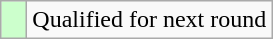<table class="wikitable">
<tr>
<td style="width:10px; background:#cfc"></td>
<td>Qualified for next round</td>
</tr>
</table>
